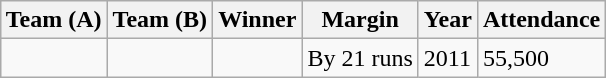<table class="wikitable" style="margin: 1em auto 1em auto">
<tr>
<th>Team (A)</th>
<th>Team (B)</th>
<th>Winner</th>
<th>Margin</th>
<th>Year</th>
<th>Attendance</th>
</tr>
<tr>
<td></td>
<td></td>
<td></td>
<td>By 21 runs</td>
<td>2011</td>
<td>55,500</td>
</tr>
</table>
